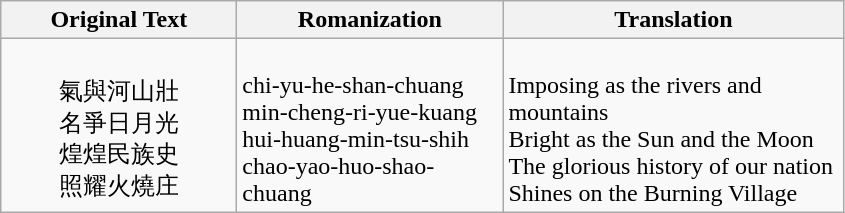<table class=wikitable style="text-align:center">
<tr>
<th width=150>Original Text</th>
<th width=170>Romanization</th>
<th width=220>Translation</th>
</tr>
<tr>
<td align="center"><br>氣與河山壯<br>
名爭日月光<br>
煌煌民族史<br>
照耀火燒庄</td>
<td align="left"><br>chi-yu-he-shan-chuang<br>
min-cheng-ri-yue-kuang<br>
hui-huang-min-tsu-shih<br>
chao-yao-huo-shao-chuang</td>
<td align="left"><br>Imposing as the rivers and mountains<br>
Bright as the Sun and the Moon<br>
The glorious history of our nation<br>
Shines on the Burning Village</td>
</tr>
</table>
